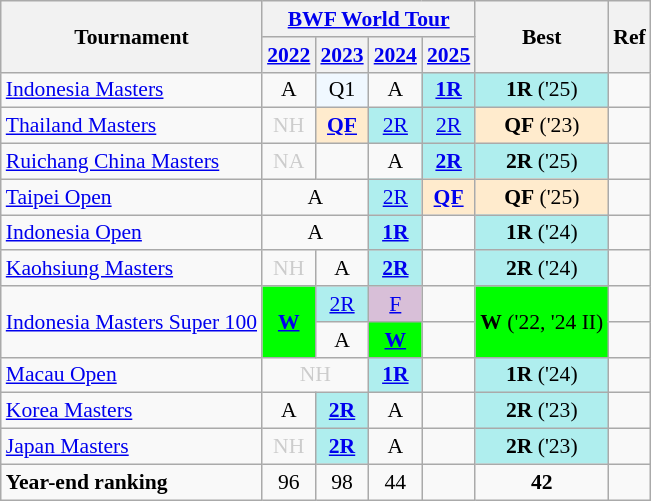<table style='font-size: 90%; text-align:center;' class='wikitable'>
<tr>
<th rowspan="2">Tournament</th>
<th colspan="4"><a href='#'>BWF World Tour</a></th>
<th rowspan="2">Best</th>
<th rowspan="2">Ref</th>
</tr>
<tr>
<th><a href='#'>2022</a></th>
<th><a href='#'>2023</a></th>
<th><a href='#'>2024</a></th>
<th><a href='#'>2025</a></th>
</tr>
<tr>
<td align=left><a href='#'>Indonesia Masters</a></td>
<td>A</td>
<td 2023; bgcolor=F0F8FF>Q1</td>
<td>A</td>
<td bgcolor=AFEEEE><strong><a href='#'>1R</a></strong></td>
<td bgcolor=AFEEEE><strong>1R</strong> ('25)</td>
<td></td>
</tr>
<tr>
<td align=left><a href='#'>Thailand Masters</a></td>
<td style=color:#ccc>NH</td>
<td bgcolor=FFEBCD><strong><a href='#'>QF</a></strong></td>
<td bgcolor=AFEEEE><a href='#'>2R</a></td>
<td bgcolor=AFEEEE><a href='#'>2R</a></td>
<td bgcolor=FFEBCD><strong>QF</strong> ('23)</td>
<td></td>
</tr>
<tr>
<td align=left><a href='#'>Ruichang China Masters</a></td>
<td style=color:#ccc>NA</td>
<td><a href='#'></a></td>
<td>A</td>
<td bgcolor=AFEEEE><strong><a href='#'>2R</a></strong></td>
<td bgcolor=AFEEEE><strong>2R</strong> ('25)</td>
<td></td>
</tr>
<tr>
<td align=left><a href='#'>Taipei Open</a></td>
<td colspan="2">A</td>
<td bgcolor=AFEEEE><a href='#'>2R</a></td>
<td bgcolor=FFEBCD><strong><a href='#'>QF</a></strong></td>
<td bgcolor=FFEBCD><strong>QF</strong> ('25)</td>
<td></td>
</tr>
<tr>
<td align=left><a href='#'>Indonesia Open</a></td>
<td colspan="2">A</td>
<td bgcolor=AFEEEE><strong><a href='#'>1R</a></strong></td>
<td></td>
<td bgcolor=AFEEEE><strong>1R</strong> ('24)</td>
<td></td>
</tr>
<tr>
<td align=left><a href='#'>Kaohsiung Masters</a></td>
<td style=color:#ccc>NH</td>
<td>A</td>
<td bgcolor=AFEEEE><strong><a href='#'>2R</a></strong></td>
<td></td>
<td bgcolor=AFEEEE><strong>2R</strong> ('24)</td>
<td></td>
</tr>
<tr>
<td rowspan="2" align=left><a href='#'>Indonesia Masters Super 100</a></td>
<td rowspan="2" bgcolor=00FF00><strong><a href='#'>W</a></strong></td>
<td bgcolor=AFEEEE><a href='#'>2R</a></td>
<td bgcolor=D8BFD8><a href='#'>F</a></td>
<td></td>
<td rowspan="2" bgcolor=00FF00><strong>W</strong> ('22, '24 II)</td>
<td></td>
</tr>
<tr>
<td>A</td>
<td bgcolor=00FF00><strong><a href='#'>W</a></strong></td>
<td></td>
<td></td>
</tr>
<tr>
<td align=left><a href='#'>Macau Open</a></td>
<td colspan="2" style=color:#ccc>NH</td>
<td bgcolor=AFEEEE><strong><a href='#'>1R</a></strong></td>
<td></td>
<td bgcolor=AFEEEE><strong>1R</strong> ('24)</td>
<td></td>
</tr>
<tr>
<td align=left><a href='#'>Korea Masters</a></td>
<td>A</td>
<td bgcolor=AFEEEE><strong><a href='#'>2R</a></strong></td>
<td>A</td>
<td></td>
<td bgcolor=AFEEEE><strong>2R</strong> ('23)</td>
<td></td>
</tr>
<tr>
<td align=left><a href='#'>Japan Masters</a></td>
<td style=color:#ccc>NH</td>
<td bgcolor=AFEEEE><strong><a href='#'>2R</a></strong></td>
<td>A</td>
<td></td>
<td bgcolor=AFEEEE><strong>2R</strong> ('23)</td>
<td></td>
</tr>
<tr>
<td align=left><strong>Year-end ranking</strong></td>
<td 2022;>96</td>
<td 2023;>98</td>
<td 2024;>44</td>
<td 2025;></td>
<td Best;><strong>42</strong></td>
<td></td>
</tr>
</table>
